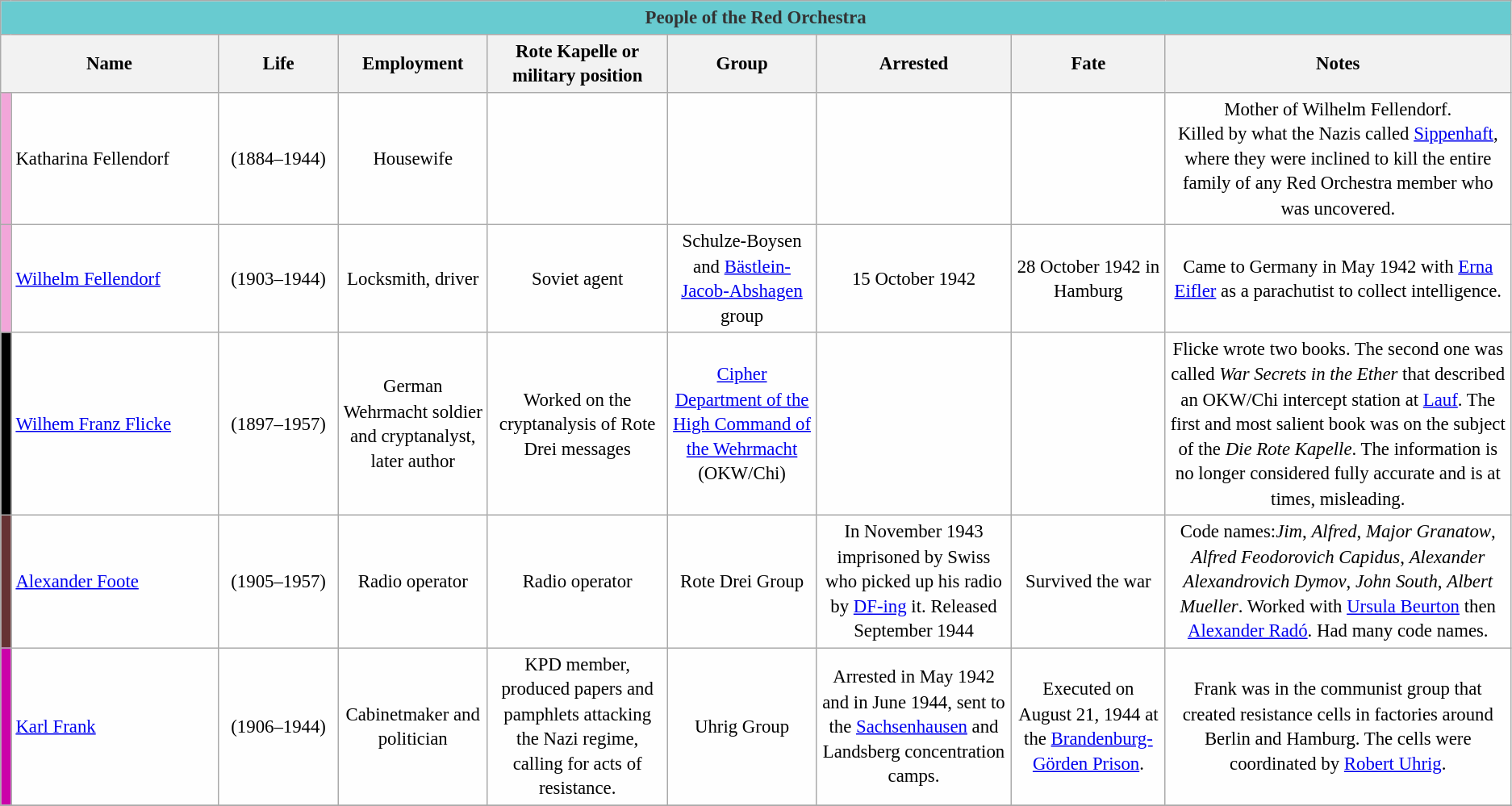<table class="wikitable sortable" style="table-layout:fixed;background-color:#FEFEFE;font-size:95%;padding:0.30em;line-height:1.35em;">
<tr>
<th colspan="9" style="text-align: center; background-color:#68cbd0; color:#333333;">People of the Red Orchestra</th>
</tr>
<tr>
<th scope="col"  colspan="2"  width=14.4%>Name</th>
<th scope="col"  width=8%>Life</th>
<th scope="col">Employment</th>
<th scope="col">Rote Kapelle or military position</th>
<th scope="col">Group</th>
<th scope="col">Arrested</th>
<th scope="col">Fate</th>
<th scope="col">Notes</th>
</tr>
<tr>
<td style="background-color:#f2a6d9"></td>
<td>Katharina Fellendorf</td>
<td style="text-align: center;">(1884–1944)</td>
<td style="text-align: center;">Housewife</td>
<td style="text-align: center;"></td>
<td style="text-align: center;"></td>
<td style="text-align: center;"></td>
<td style="text-align: center;"></td>
<td style="text-align: center;">Mother of Wilhelm Fellendorf.<br>Killed by what the Nazis called <a href='#'>Sippenhaft</a>, where they were inclined to kill the entire family of any Red Orchestra member who was uncovered.</td>
</tr>
<tr>
<td style="background-color:#f2a6d9"></td>
<td><a href='#'>Wilhelm Fellendorf</a></td>
<td style="text-align: center;">(1903–1944)</td>
<td style="text-align: center;">Locksmith, driver</td>
<td style="text-align: center;">Soviet agent</td>
<td style="text-align: center;">Schulze-Boysen and <a href='#'>Bästlein-Jacob-Abshagen</a> group</td>
<td style="text-align: center;">15 October 1942</td>
<td style="text-align: center;">28 October 1942 in Hamburg</td>
<td style="text-align: center;">Came to Germany in May 1942 with <a href='#'>Erna Eifler</a> as a parachutist to collect intelligence.</td>
</tr>
<tr>
<td style="background-color:#000000"></td>
<td><a href='#'>Wilhem Franz Flicke</a></td>
<td style="text-align: center;">(1897–1957)</td>
<td style="text-align: center;">German Wehrmacht soldier and cryptanalyst, later author</td>
<td style="text-align: center;">Worked on the cryptanalysis of Rote Drei messages</td>
<td style="text-align: center;"><a href='#'>Cipher Department of the High Command of the Wehrmacht</a> (OKW/Chi)</td>
<td style="text-align: center;"></td>
<td style="text-align: center;"></td>
<td style="text-align: center;">Flicke wrote two books. The second one was called <em>War Secrets in the Ether</em> that described an OKW/Chi intercept station at <a href='#'>Lauf</a>. The first and most salient book was on the subject of the <em>Die Rote Kapelle</em>. The information is no longer considered fully accurate and is at times, misleading.</td>
</tr>
<tr>
<th style="background-color:#663234"></th>
<td><a href='#'>Alexander Foote</a></td>
<td style="text-align: center;">(1905–1957)</td>
<td style="text-align: center;">Radio operator</td>
<td style="text-align: center;">Radio operator</td>
<td style="text-align: center;">Rote Drei Group</td>
<td style="text-align: center;">In November 1943 imprisoned by Swiss who picked up his radio by <a href='#'>DF-ing</a> it. Released September 1944</td>
<td style="text-align: center;">Survived the war</td>
<td style="text-align: center;">Code names:<em>Jim</em>, <em>Alfred</em>, <em>Major Granatow</em>, <em>Alfred Feodorovich Capidus</em>, <em>Alexander Alexandrovich Dymov</em>, <em>John South</em>, <em>Albert Mueller</em>. Worked with <a href='#'>Ursula Beurton</a> then <a href='#'>Alexander Radó</a>. Had many code names.</td>
</tr>
<tr>
<td style="background-color:#cb01a9"></td>
<td><a href='#'>Karl Frank</a></td>
<td style="text-align: center;">(1906–1944)</td>
<td style="text-align: center;">Cabinetmaker and politician</td>
<td style="text-align: center;">KPD member, produced papers and pamphlets attacking the Nazi regime, calling for acts of resistance.</td>
<td style="text-align: center;">Uhrig Group</td>
<td style="text-align: center;">Arrested in May 1942 and in June 1944, sent to the <a href='#'>Sachsenhausen</a> and Landsberg concentration camps.</td>
<td style="text-align: center;">Executed on August 21, 1944 at the <a href='#'>Brandenburg-Görden Prison</a>.</td>
<td style="text-align: center;">Frank was in the communist group that created resistance cells in factories around Berlin and Hamburg. The cells were coordinated by <a href='#'>Robert Uhrig</a>.</td>
</tr>
<tr>
</tr>
</table>
